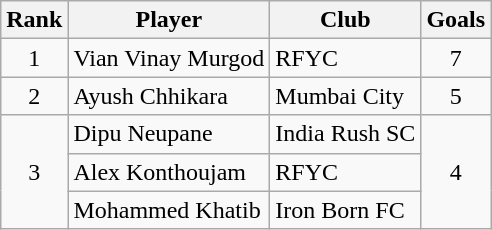<table class="wikitable">
<tr>
<th>Rank</th>
<th>Player</th>
<th>Club</th>
<th>Goals</th>
</tr>
<tr>
<td align="center">1</td>
<td>Vian Vinay Murgod</td>
<td>RFYC</td>
<td align="center">7</td>
</tr>
<tr>
<td align="center">2</td>
<td>Ayush Chhikara</td>
<td>Mumbai City</td>
<td align="center">5</td>
</tr>
<tr>
<td rowspan="3" align="center">3</td>
<td>Dipu Neupane</td>
<td>India Rush SC</td>
<td rowspan="3" align="center">4</td>
</tr>
<tr>
<td>Alex Konthoujam</td>
<td>RFYC</td>
</tr>
<tr>
<td>Mohammed Khatib</td>
<td>Iron Born FC</td>
</tr>
</table>
